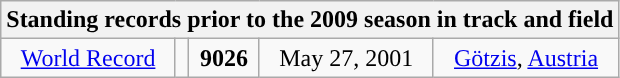<table class="wikitable" style=" text-align:center;">
<tr>
<th colspan="5">Standing records prior to the 2009 season in track and field</th>
</tr>
<tr>
<td><a href='#'>World Record</a></td>
<td></td>
<td><strong>9026</strong></td>
<td>May 27, 2001</td>
<td> <a href='#'>Götzis</a>, <a href='#'>Austria</a></td>
</tr>
</table>
